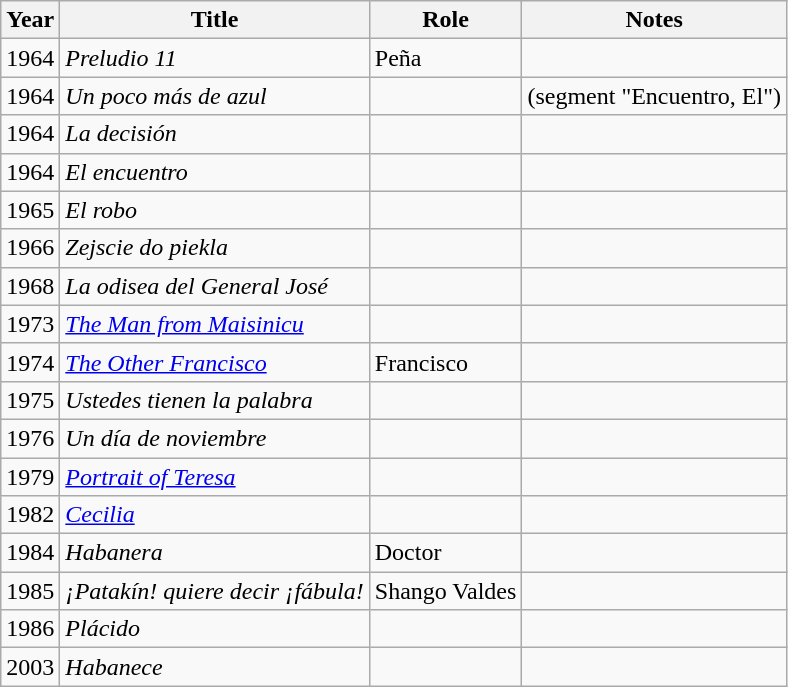<table class="wikitable">
<tr>
<th>Year</th>
<th>Title</th>
<th>Role</th>
<th>Notes</th>
</tr>
<tr>
<td>1964</td>
<td><em>Preludio 11</em></td>
<td>Peña</td>
<td></td>
</tr>
<tr>
<td>1964</td>
<td><em>Un poco más de azul</em></td>
<td></td>
<td>(segment "Encuentro, El")</td>
</tr>
<tr>
<td>1964</td>
<td><em>La decisión</em></td>
<td></td>
<td></td>
</tr>
<tr>
<td>1964</td>
<td><em>El encuentro</em></td>
<td></td>
<td></td>
</tr>
<tr>
<td>1965</td>
<td><em>El robo</em></td>
<td></td>
<td></td>
</tr>
<tr>
<td>1966</td>
<td><em>Zejscie do piekla</em></td>
<td></td>
<td></td>
</tr>
<tr>
<td>1968</td>
<td><em>La odisea del General José</em></td>
<td></td>
<td></td>
</tr>
<tr>
<td>1973</td>
<td><em><a href='#'>The Man from Maisinicu</a></em></td>
<td></td>
<td></td>
</tr>
<tr>
<td>1974</td>
<td><em><a href='#'>The Other Francisco</a></em></td>
<td>Francisco</td>
<td></td>
</tr>
<tr>
<td>1975</td>
<td><em>Ustedes tienen la palabra</em></td>
<td></td>
<td></td>
</tr>
<tr>
<td>1976</td>
<td><em>Un día de noviembre</em></td>
<td></td>
<td></td>
</tr>
<tr>
<td>1979</td>
<td><em><a href='#'>Portrait of Teresa</a></em></td>
<td></td>
<td></td>
</tr>
<tr>
<td>1982</td>
<td><em><a href='#'>Cecilia</a></em></td>
<td></td>
<td></td>
</tr>
<tr>
<td>1984</td>
<td><em>Habanera</em></td>
<td>Doctor</td>
<td></td>
</tr>
<tr>
<td>1985</td>
<td><em>¡Patakín! quiere decir ¡fábula!</em></td>
<td>Shango Valdes</td>
<td></td>
</tr>
<tr>
<td>1986</td>
<td><em>Plácido</em></td>
<td></td>
<td></td>
</tr>
<tr>
<td>2003</td>
<td><em>Habanece</em></td>
<td></td>
<td></td>
</tr>
</table>
